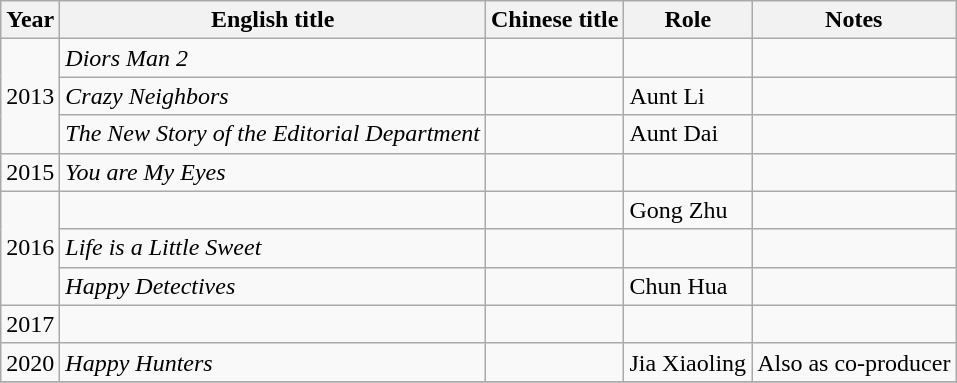<table class="wikitable sortable">
<tr>
<th>Year</th>
<th>English title</th>
<th>Chinese title</th>
<th>Role</th>
<th class="unsortable">Notes</th>
</tr>
<tr>
<td rowspan="3">2013</td>
<td><em>Diors Man 2</em></td>
<td></td>
<td></td>
<td></td>
</tr>
<tr>
<td><em>Crazy Neighbors</em></td>
<td></td>
<td>Aunt Li</td>
<td></td>
</tr>
<tr>
<td><em>The New Story of the Editorial Department</em></td>
<td></td>
<td>Aunt Dai</td>
<td></td>
</tr>
<tr>
<td>2015</td>
<td><em>You are My Eyes</em></td>
<td></td>
<td></td>
<td></td>
</tr>
<tr>
<td rowspan="3">2016</td>
<td></td>
<td></td>
<td>Gong Zhu</td>
<td></td>
</tr>
<tr>
<td><em>Life is a Little Sweet</em></td>
<td></td>
<td></td>
<td></td>
</tr>
<tr>
<td><em>Happy Detectives</em></td>
<td></td>
<td>Chun Hua</td>
<td></td>
</tr>
<tr>
<td>2017</td>
<td></td>
<td></td>
<td></td>
<td></td>
</tr>
<tr>
<td>2020</td>
<td><em>Happy Hunters</em></td>
<td></td>
<td>Jia Xiaoling</td>
<td>Also as co-producer</td>
</tr>
<tr>
</tr>
</table>
